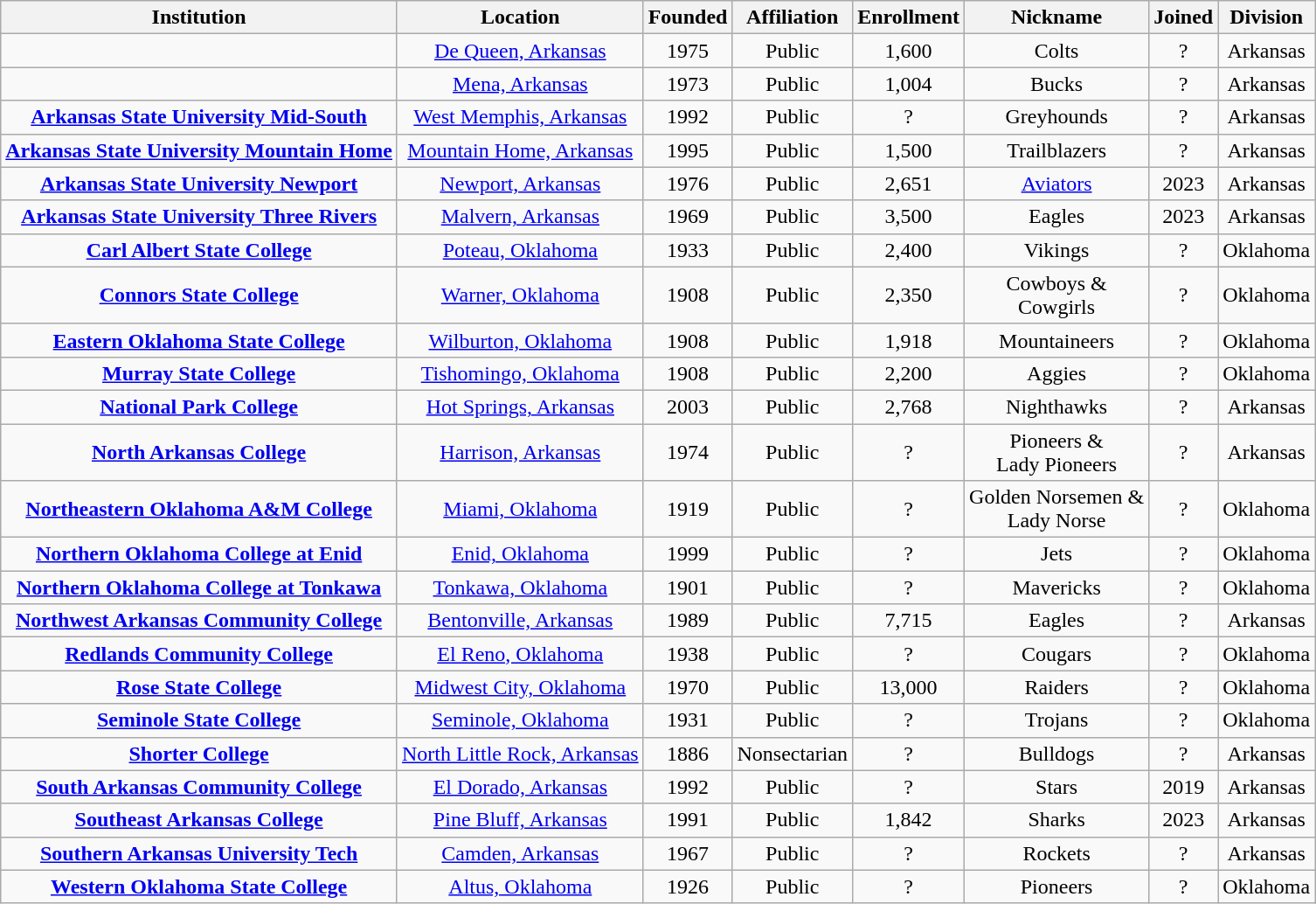<table class="wikitable sortable" style="text-align:center">
<tr>
<th>Institution</th>
<th>Location</th>
<th>Founded</th>
<th>Affiliation</th>
<th>Enrollment</th>
<th>Nickname</th>
<th>Joined</th>
<th>Division</th>
</tr>
<tr>
<td></td>
<td><a href='#'>De Queen, Arkansas</a></td>
<td>1975</td>
<td>Public</td>
<td>1,600</td>
<td>Colts</td>
<td>?</td>
<td>Arkansas</td>
</tr>
<tr>
<td></td>
<td><a href='#'>Mena, Arkansas</a></td>
<td>1973</td>
<td>Public</td>
<td>1,004</td>
<td>Bucks</td>
<td>?</td>
<td>Arkansas</td>
</tr>
<tr>
<td><strong><a href='#'>Arkansas State University Mid-South</a></strong></td>
<td><a href='#'>West Memphis, Arkansas</a></td>
<td>1992</td>
<td>Public</td>
<td>?</td>
<td>Greyhounds</td>
<td>?</td>
<td>Arkansas</td>
</tr>
<tr>
<td><strong><a href='#'>Arkansas State University Mountain Home</a></strong></td>
<td><a href='#'>Mountain Home, Arkansas</a></td>
<td>1995</td>
<td>Public</td>
<td>1,500</td>
<td>Trailblazers</td>
<td>?</td>
<td>Arkansas</td>
</tr>
<tr>
<td><strong><a href='#'>Arkansas State University Newport</a></strong></td>
<td><a href='#'>Newport, Arkansas</a></td>
<td>1976</td>
<td>Public</td>
<td>2,651</td>
<td><a href='#'>Aviators</a></td>
<td>2023</td>
<td>Arkansas</td>
</tr>
<tr>
<td><strong><a href='#'>Arkansas State University Three Rivers</a></strong></td>
<td><a href='#'>Malvern, Arkansas</a></td>
<td>1969</td>
<td>Public</td>
<td>3,500</td>
<td>Eagles</td>
<td>2023</td>
<td>Arkansas</td>
</tr>
<tr>
<td><strong><a href='#'>Carl Albert State College</a></strong></td>
<td><a href='#'>Poteau, Oklahoma</a></td>
<td>1933</td>
<td>Public</td>
<td>2,400</td>
<td>Vikings</td>
<td>?</td>
<td>Oklahoma</td>
</tr>
<tr>
<td><strong><a href='#'>Connors State College</a></strong></td>
<td><a href='#'>Warner, Oklahoma</a></td>
<td>1908</td>
<td>Public</td>
<td>2,350</td>
<td>Cowboys &<br>Cowgirls</td>
<td>?</td>
<td>Oklahoma</td>
</tr>
<tr>
<td><strong><a href='#'>Eastern Oklahoma State College</a></strong></td>
<td><a href='#'>Wilburton, Oklahoma</a></td>
<td>1908</td>
<td>Public</td>
<td>1,918</td>
<td>Mountaineers</td>
<td>?</td>
<td>Oklahoma</td>
</tr>
<tr>
<td><strong><a href='#'>Murray State College</a></strong></td>
<td><a href='#'>Tishomingo, Oklahoma</a></td>
<td>1908</td>
<td>Public</td>
<td>2,200</td>
<td>Aggies</td>
<td>?</td>
<td>Oklahoma</td>
</tr>
<tr>
<td><strong><a href='#'>National Park College</a></strong></td>
<td><a href='#'>Hot Springs, Arkansas</a></td>
<td>2003</td>
<td>Public</td>
<td>2,768</td>
<td>Nighthawks</td>
<td>?</td>
<td>Arkansas</td>
</tr>
<tr>
<td><strong><a href='#'>North Arkansas College</a></strong></td>
<td><a href='#'>Harrison, Arkansas</a></td>
<td>1974</td>
<td>Public</td>
<td>?</td>
<td>Pioneers &<br>Lady Pioneers</td>
<td>?</td>
<td>Arkansas</td>
</tr>
<tr>
<td><strong><a href='#'>Northeastern Oklahoma A&M College</a></strong></td>
<td><a href='#'>Miami, Oklahoma</a></td>
<td>1919</td>
<td>Public</td>
<td>?</td>
<td>Golden Norsemen &<br>Lady Norse</td>
<td>?</td>
<td>Oklahoma</td>
</tr>
<tr>
<td><strong><a href='#'>Northern Oklahoma College at Enid</a></strong></td>
<td><a href='#'>Enid, Oklahoma</a></td>
<td>1999</td>
<td>Public</td>
<td>?</td>
<td>Jets</td>
<td>?</td>
<td>Oklahoma</td>
</tr>
<tr>
<td><strong><a href='#'>Northern Oklahoma College at Tonkawa</a></strong></td>
<td><a href='#'>Tonkawa, Oklahoma</a></td>
<td>1901</td>
<td>Public</td>
<td>?</td>
<td>Mavericks</td>
<td>?</td>
<td>Oklahoma</td>
</tr>
<tr>
<td><strong><a href='#'>Northwest Arkansas Community College</a></strong></td>
<td><a href='#'>Bentonville, Arkansas</a></td>
<td>1989</td>
<td>Public</td>
<td>7,715</td>
<td>Eagles</td>
<td>?</td>
<td>Arkansas</td>
</tr>
<tr>
<td><strong><a href='#'>Redlands Community College</a></strong></td>
<td><a href='#'>El Reno, Oklahoma</a></td>
<td>1938</td>
<td>Public</td>
<td>?</td>
<td>Cougars</td>
<td>?</td>
<td>Oklahoma</td>
</tr>
<tr>
<td><strong><a href='#'>Rose State College</a></strong></td>
<td><a href='#'>Midwest City, Oklahoma</a></td>
<td>1970</td>
<td>Public</td>
<td>13,000</td>
<td>Raiders</td>
<td>?</td>
<td>Oklahoma</td>
</tr>
<tr>
<td><strong><a href='#'>Seminole State College</a></strong></td>
<td><a href='#'>Seminole, Oklahoma</a></td>
<td>1931</td>
<td>Public</td>
<td>?</td>
<td>Trojans</td>
<td>?</td>
<td>Oklahoma</td>
</tr>
<tr>
<td><strong><a href='#'>Shorter College</a></strong></td>
<td><a href='#'>North Little Rock, Arkansas</a></td>
<td>1886</td>
<td>Nonsectarian</td>
<td>?</td>
<td>Bulldogs</td>
<td>?</td>
<td>Arkansas</td>
</tr>
<tr>
<td><strong><a href='#'>South Arkansas Community College</a></strong></td>
<td><a href='#'>El Dorado, Arkansas</a></td>
<td>1992</td>
<td>Public</td>
<td>?</td>
<td>Stars</td>
<td>2019</td>
<td>Arkansas</td>
</tr>
<tr>
<td><strong><a href='#'>Southeast Arkansas College</a></strong></td>
<td><a href='#'>Pine Bluff, Arkansas</a></td>
<td>1991</td>
<td>Public</td>
<td>1,842</td>
<td>Sharks</td>
<td>2023</td>
<td>Arkansas</td>
</tr>
<tr>
<td><strong><a href='#'>Southern Arkansas University Tech</a></strong></td>
<td><a href='#'>Camden, Arkansas</a></td>
<td>1967</td>
<td>Public</td>
<td>?</td>
<td>Rockets</td>
<td>?</td>
<td>Arkansas</td>
</tr>
<tr>
<td><strong><a href='#'>Western Oklahoma State College</a></strong></td>
<td><a href='#'>Altus, Oklahoma</a></td>
<td>1926</td>
<td>Public</td>
<td>?</td>
<td>Pioneers</td>
<td>?</td>
<td>Oklahoma</td>
</tr>
</table>
